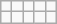<table class="wikitable" style="text-align:center;">
<tr>
<td></td>
<td></td>
<td></td>
<td></td>
<td></td>
</tr>
<tr>
<td></td>
<td></td>
<td></td>
<td></td>
<td></td>
</tr>
</table>
